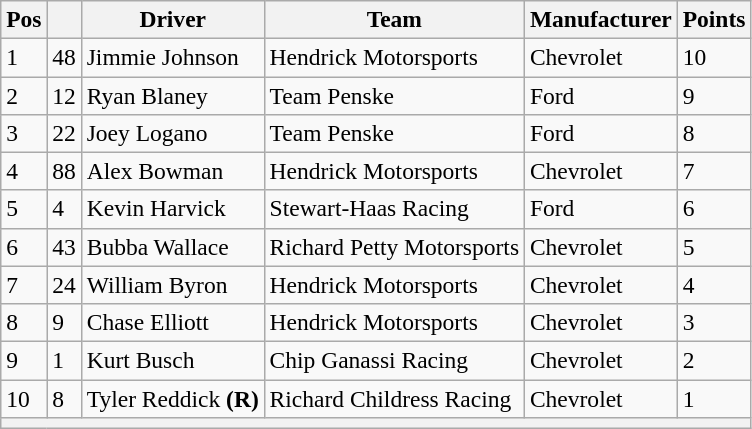<table class="wikitable" style="font-size:98%">
<tr>
<th>Pos</th>
<th></th>
<th>Driver</th>
<th>Team</th>
<th>Manufacturer</th>
<th>Points</th>
</tr>
<tr>
<td>1</td>
<td>48</td>
<td>Jimmie Johnson</td>
<td>Hendrick Motorsports</td>
<td>Chevrolet</td>
<td>10</td>
</tr>
<tr>
<td>2</td>
<td>12</td>
<td>Ryan Blaney</td>
<td>Team Penske</td>
<td>Ford</td>
<td>9</td>
</tr>
<tr>
<td>3</td>
<td>22</td>
<td>Joey Logano</td>
<td>Team Penske</td>
<td>Ford</td>
<td>8</td>
</tr>
<tr>
<td>4</td>
<td>88</td>
<td>Alex Bowman</td>
<td>Hendrick Motorsports</td>
<td>Chevrolet</td>
<td>7</td>
</tr>
<tr>
<td>5</td>
<td>4</td>
<td>Kevin Harvick</td>
<td>Stewart-Haas Racing</td>
<td>Ford</td>
<td>6</td>
</tr>
<tr>
<td>6</td>
<td>43</td>
<td>Bubba Wallace</td>
<td>Richard Petty Motorsports</td>
<td>Chevrolet</td>
<td>5</td>
</tr>
<tr>
<td>7</td>
<td>24</td>
<td>William Byron</td>
<td>Hendrick Motorsports</td>
<td>Chevrolet</td>
<td>4</td>
</tr>
<tr>
<td>8</td>
<td>9</td>
<td>Chase Elliott</td>
<td>Hendrick Motorsports</td>
<td>Chevrolet</td>
<td>3</td>
</tr>
<tr>
<td>9</td>
<td>1</td>
<td>Kurt Busch</td>
<td>Chip Ganassi Racing</td>
<td>Chevrolet</td>
<td>2</td>
</tr>
<tr>
<td>10</td>
<td>8</td>
<td>Tyler Reddick <strong>(R)</strong></td>
<td>Richard Childress Racing</td>
<td>Chevrolet</td>
<td>1</td>
</tr>
<tr>
<th colspan="6"></th>
</tr>
</table>
